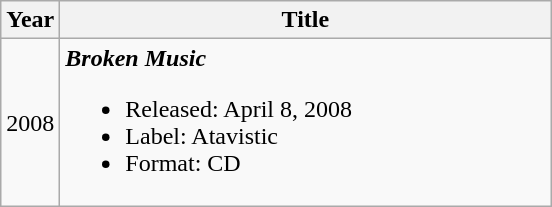<table class="wikitable">
<tr>
<th>Year</th>
<th style="width:225px;">Title</th>
</tr>
<tr>
<td>2008</td>
<td style="width:20em"><strong><em>Broken Music</em></strong><br><ul><li>Released: April 8, 2008</li><li>Label: Atavistic </li><li>Format: CD</li></ul></td>
</tr>
</table>
